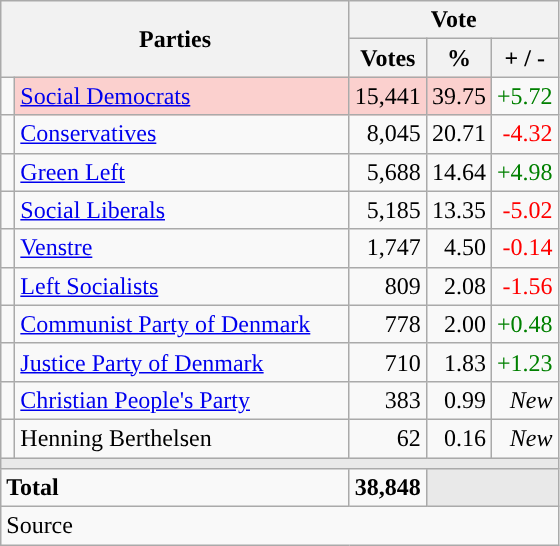<table class="wikitable" style="text-align:right;">
<tr>
<th style="text-align:centre;" rowspan="2" colspan="2" width="225">Parties</th>
<th colspan="3">Vote</th>
</tr>
<tr>
<th width="15">Votes</th>
<th width="15">%</th>
<th width="15">+ / -</th>
</tr>
<tr>
<td width="2" style="color:inherit;background:"></td>
<td bgcolor=#fbd0ce  align="left"><a href='#'>Social Democrats</a></td>
<td bgcolor=#fbd0ce>15,441</td>
<td bgcolor=#fbd0ce>39.75</td>
<td style=color:green;>+5.72</td>
</tr>
<tr>
<td width="2" style="color:inherit;background:"></td>
<td align="left"><a href='#'>Conservatives</a></td>
<td>8,045</td>
<td>20.71</td>
<td style=color:red;>-4.32</td>
</tr>
<tr>
<td width="2" style="color:inherit;background:"></td>
<td align="left"><a href='#'>Green Left</a></td>
<td>5,688</td>
<td>14.64</td>
<td style=color:green;>+4.98</td>
</tr>
<tr>
<td width="2" style="color:inherit;background:"></td>
<td align="left"><a href='#'>Social Liberals</a></td>
<td>5,185</td>
<td>13.35</td>
<td style=color:red;>-5.02</td>
</tr>
<tr>
<td width="2" style="color:inherit;background:"></td>
<td align="left"><a href='#'>Venstre</a></td>
<td>1,747</td>
<td>4.50</td>
<td style=color:red;>-0.14</td>
</tr>
<tr>
<td width="2" style="color:inherit;background:"></td>
<td align="left"><a href='#'>Left Socialists</a></td>
<td>809</td>
<td>2.08</td>
<td style=color:red;>-1.56</td>
</tr>
<tr>
<td width="2" style="color:inherit;background:"></td>
<td align="left"><a href='#'>Communist Party of Denmark</a></td>
<td>778</td>
<td>2.00</td>
<td style=color:green;>+0.48</td>
</tr>
<tr>
<td width="2" style="color:inherit;background:"></td>
<td align="left"><a href='#'>Justice Party of Denmark</a></td>
<td>710</td>
<td>1.83</td>
<td style=color:green;>+1.23</td>
</tr>
<tr>
<td width="2" style="color:inherit;background:"></td>
<td align="left"><a href='#'>Christian People's Party</a></td>
<td>383</td>
<td>0.99</td>
<td><em>New</em></td>
</tr>
<tr>
<td width="2" style="color:inherit;background:"></td>
<td align="left">Henning Berthelsen</td>
<td>62</td>
<td>0.16</td>
<td><em>New</em></td>
</tr>
<tr>
<td colspan="7" bgcolor="#E9E9E9"></td>
</tr>
<tr>
<td align="left" colspan="2"><strong>Total</strong></td>
<td><strong>38,848</strong></td>
<td bgcolor="#E9E9E9" colspan="2"></td>
</tr>
<tr>
<td align="left" colspan="6">Source</td>
</tr>
</table>
